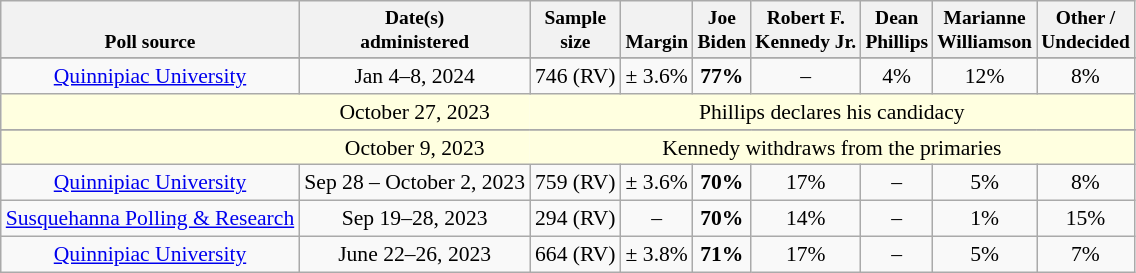<table class="wikitable tpl-blanktable" style="font-size:90%;text-align:center;">
<tr valign=bottom style="font-size:90%;">
<th>Poll source</th>
<th>Date(s)<br>administered</th>
<th>Sample<br>size</th>
<th>Margin<br></th>
<th>Joe<br>Biden</th>
<th>Robert F.<br>Kennedy Jr.</th>
<th>Dean<br>Phillips</th>
<th>Marianne<br>Williamson</th>
<th>Other /<br>Undecided</th>
</tr>
<tr>
</tr>
<tr>
</tr>
<tr>
<td><a href='#'>Quinnipiac University</a></td>
<td>Jan 4–8, 2024</td>
<td>746 (RV)</td>
<td>± 3.6%</td>
<td><strong>77%</strong></td>
<td>–</td>
<td>4%</td>
<td>12%</td>
<td>8%</td>
</tr>
<tr style=background:lightyellow>
<td style=border-right-style:hidden></td>
<td style=border-right-style:hidden>October 27, 2023</td>
<td colspan=8>Phillips declares his candidacy</td>
</tr>
<tr>
</tr>
<tr style=background:lightyellow>
<td style=border-right-style:hidden></td>
<td style=border-right-style:hidden>October 9, 2023</td>
<td colspan=8>Kennedy withdraws from the primaries</td>
</tr>
<tr>
<td><a href='#'>Quinnipiac University</a></td>
<td>Sep 28 – October 2, 2023</td>
<td>759 (RV)</td>
<td>± 3.6%</td>
<td><strong>70%</strong></td>
<td>17%</td>
<td>–</td>
<td>5%</td>
<td>8%</td>
</tr>
<tr>
<td><a href='#'>Susquehanna Polling & Research</a></td>
<td>Sep 19–28, 2023</td>
<td>294 (RV)</td>
<td>–</td>
<td><strong>70%</strong></td>
<td>14%</td>
<td>–</td>
<td>1%</td>
<td>15%</td>
</tr>
<tr>
<td><a href='#'>Quinnipiac University</a></td>
<td>June 22–26, 2023</td>
<td>664 (RV)</td>
<td>± 3.8%</td>
<td><strong>71%</strong></td>
<td>17%</td>
<td>–</td>
<td>5%</td>
<td>7%</td>
</tr>
</table>
